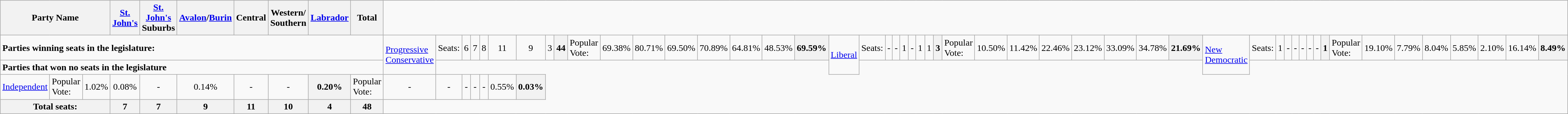<table border="1" class="wikitable">
<tr>
<th align="center" colspan="3">Party Name</th>
<th align="center"><a href='#'>St. John's</a></th>
<th align="center"><a href='#'>St. John's</a> Suburbs</th>
<th align="center"><a href='#'>Avalon</a>/<a href='#'>Burin</a></th>
<th align="center">Central</th>
<th align="center">Western/<br>Southern</th>
<th align="center"><a href='#'>Labrador</a></th>
<th align="center">Total</th>
</tr>
<tr>
<td colspan=10><strong>Parties winning seats in the legislature:</strong><br></td>
<td rowspan="2"><a href='#'>Progressive Conservative</a></td>
<td>Seats:</td>
<td align="center">6</td>
<td align="center">7</td>
<td align="center">8</td>
<td align="center">11</td>
<td align="center">9</td>
<td align="center">3</td>
<th align="center"><strong>44</strong><br></th>
<td>Popular Vote:</td>
<td align="center">69.38%</td>
<td align="center">80.71%</td>
<td align="center">69.50%</td>
<td align="center">70.89%</td>
<td align="center">64.81%</td>
<td align="center">48.53%</td>
<th align="center"><strong>69.59%</strong><br></th>
<td rowspan="2"><a href='#'>Liberal</a></td>
<td>Seats:</td>
<td align="center">-</td>
<td align="center">-</td>
<td align="center">1</td>
<td align="center">-</td>
<td align="center">1</td>
<td align="center">1</td>
<th align="center"><strong>3</strong><br></th>
<td>Popular Vote:</td>
<td align="center">10.50%</td>
<td align="center">11.42%</td>
<td align="center">22.46%</td>
<td align="center">23.12%</td>
<td align="center">33.09%</td>
<td align="center">34.78%</td>
<th align="center"><strong>21.69%</strong><br></th>
<td rowspan="2"><a href='#'>New Democratic</a></td>
<td>Seats:</td>
<td align="center">1</td>
<td align="center">-</td>
<td align="center">-</td>
<td align="center">-</td>
<td align="center">-</td>
<td align="center">-</td>
<th align="center"><strong>1</strong><br></th>
<td>Popular Vote:</td>
<td align="center">19.10%</td>
<td align="center">7.79%</td>
<td align="center">8.04%</td>
<td align="center">5.85%</td>
<td align="center">2.10%</td>
<td align="center">16.14%</td>
<th align="center"><strong>8.49%</strong></th>
</tr>
<tr>
<td colspan="10"><strong>Parties that won no seats in the legislature</strong></td>
</tr>
<tr>
<td rowspan="1"><a href='#'>Independent</a></td>
<td>Popular Vote:</td>
<td align="center">1.02%</td>
<td align="center">0.08%</td>
<td align="center">-</td>
<td align="center">0.14%</td>
<td align="center">-</td>
<td align="center">-</td>
<th align="center"><strong>0.20%</strong><br></th>
<td>Popular Vote:</td>
<td align="center">-</td>
<td align="center">-</td>
<td align="center">-</td>
<td align="center">-</td>
<td align="center">-</td>
<td align="center">0.55%</td>
<th align="center"><strong>0.03%</strong></th>
</tr>
<tr>
<th colspan=3>Total seats:</th>
<th align="center">7</th>
<th align="center">7</th>
<th align="center">9</th>
<th align="center">11</th>
<th align="center">10</th>
<th align="center">4</th>
<th align="center">48</th>
</tr>
</table>
